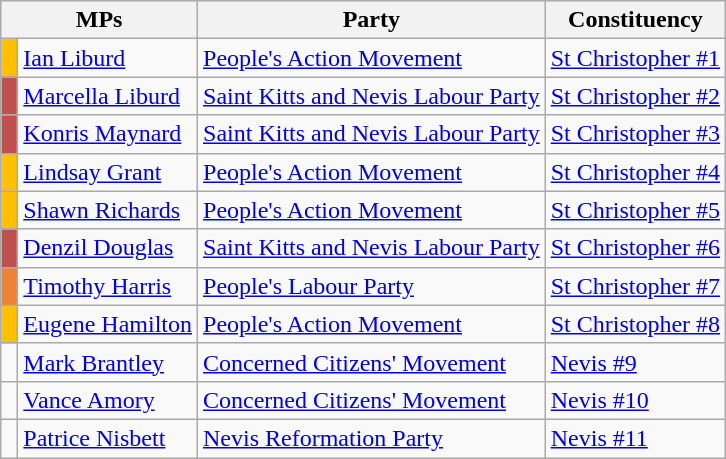<table class="wikitable sortable">
<tr>
<th colspan=2>MPs</th>
<th>Party</th>
<th>Constituency</th>
</tr>
<tr>
<td bgcolor=#FFC000> </td>
<td><a href='#'>Ian Liburd</a></td>
<td><a href='#'>People's Action Movement</a></td>
<td><a href='#'>St Christopher #1</a></td>
</tr>
<tr>
<td bgcolor= #C0504D> </td>
<td><a href='#'>Marcella Liburd</a></td>
<td><a href='#'>Saint Kitts and Nevis Labour Party</a></td>
<td><a href='#'>St Christopher #2</a></td>
</tr>
<tr>
<td bgcolor= #C0504D> </td>
<td><a href='#'>Konris Maynard</a></td>
<td><a href='#'>Saint Kitts and Nevis Labour Party</a></td>
<td><a href='#'>St Christopher #3</a></td>
</tr>
<tr>
<td bgcolor=#FFC000> </td>
<td><a href='#'>Lindsay Grant</a></td>
<td><a href='#'>People's Action Movement</a></td>
<td><a href='#'>St Christopher #4</a></td>
</tr>
<tr>
<td bgcolor=#FFC000> </td>
<td><a href='#'>Shawn Richards</a></td>
<td><a href='#'>People's Action Movement</a></td>
<td><a href='#'>St Christopher #5</a></td>
</tr>
<tr>
<td bgcolor=#C0504D> </td>
<td><a href='#'>Denzil Douglas</a></td>
<td><a href='#'>Saint Kitts and Nevis Labour Party</a></td>
<td><a href='#'>St Christopher #6</a></td>
</tr>
<tr>
<td bgcolor=#EF8136> </td>
<td><a href='#'>Timothy Harris</a></td>
<td><a href='#'>People's Labour Party</a></td>
<td><a href='#'>St Christopher #7</a></td>
</tr>
<tr>
<td bgcolor=#FFC000> </td>
<td><a href='#'>Eugene Hamilton</a></td>
<td><a href='#'>People's Action Movement</a></td>
<td><a href='#'>St Christopher #8</a></td>
</tr>
<tr>
<td bgcolor=> </td>
<td><a href='#'>Mark Brantley</a></td>
<td><a href='#'>Concerned Citizens' Movement</a></td>
<td><a href='#'>Nevis #9</a></td>
</tr>
<tr>
<td bgcolor=> </td>
<td><a href='#'>Vance Amory</a></td>
<td><a href='#'>Concerned Citizens' Movement</a></td>
<td><a href='#'>Nevis #10</a></td>
</tr>
<tr>
<td bgcolor=> </td>
<td><a href='#'>Patrice Nisbett</a></td>
<td><a href='#'>Nevis Reformation Party</a></td>
<td><a href='#'>Nevis #11</a></td>
</tr>
</table>
